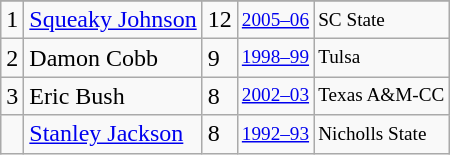<table class="wikitable">
<tr>
</tr>
<tr>
<td>1</td>
<td><a href='#'>Squeaky Johnson</a></td>
<td>12</td>
<td style="font-size:80%;"><a href='#'>2005–06</a></td>
<td style="font-size:80%;">SC State</td>
</tr>
<tr>
<td>2</td>
<td>Damon Cobb</td>
<td>9</td>
<td style="font-size:80%;"><a href='#'>1998–99</a></td>
<td style="font-size:80%;">Tulsa</td>
</tr>
<tr>
<td>3</td>
<td>Eric Bush</td>
<td>8</td>
<td style="font-size:80%;"><a href='#'>2002–03</a></td>
<td style="font-size:80%;">Texas A&M-CC</td>
</tr>
<tr>
<td></td>
<td><a href='#'>Stanley Jackson</a></td>
<td>8</td>
<td style="font-size:80%;"><a href='#'>1992–93</a></td>
<td style="font-size:80%;">Nicholls State</td>
</tr>
</table>
